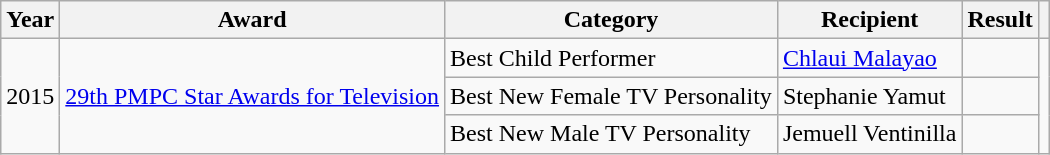<table class="wikitable">
<tr>
<th>Year</th>
<th>Award</th>
<th>Category</th>
<th>Recipient</th>
<th>Result</th>
<th></th>
</tr>
<tr>
<td rowspan=3>2015</td>
<td rowspan=3><a href='#'>29th PMPC Star Awards for Television</a></td>
<td>Best Child Performer</td>
<td><a href='#'>Chlaui Malayao</a></td>
<td></td>
<td rowspan=3></td>
</tr>
<tr>
<td>Best New Female TV Personality</td>
<td>Stephanie Yamut</td>
<td></td>
</tr>
<tr>
<td>Best New Male TV Personality</td>
<td>Jemuell Ventinilla</td>
<td></td>
</tr>
</table>
